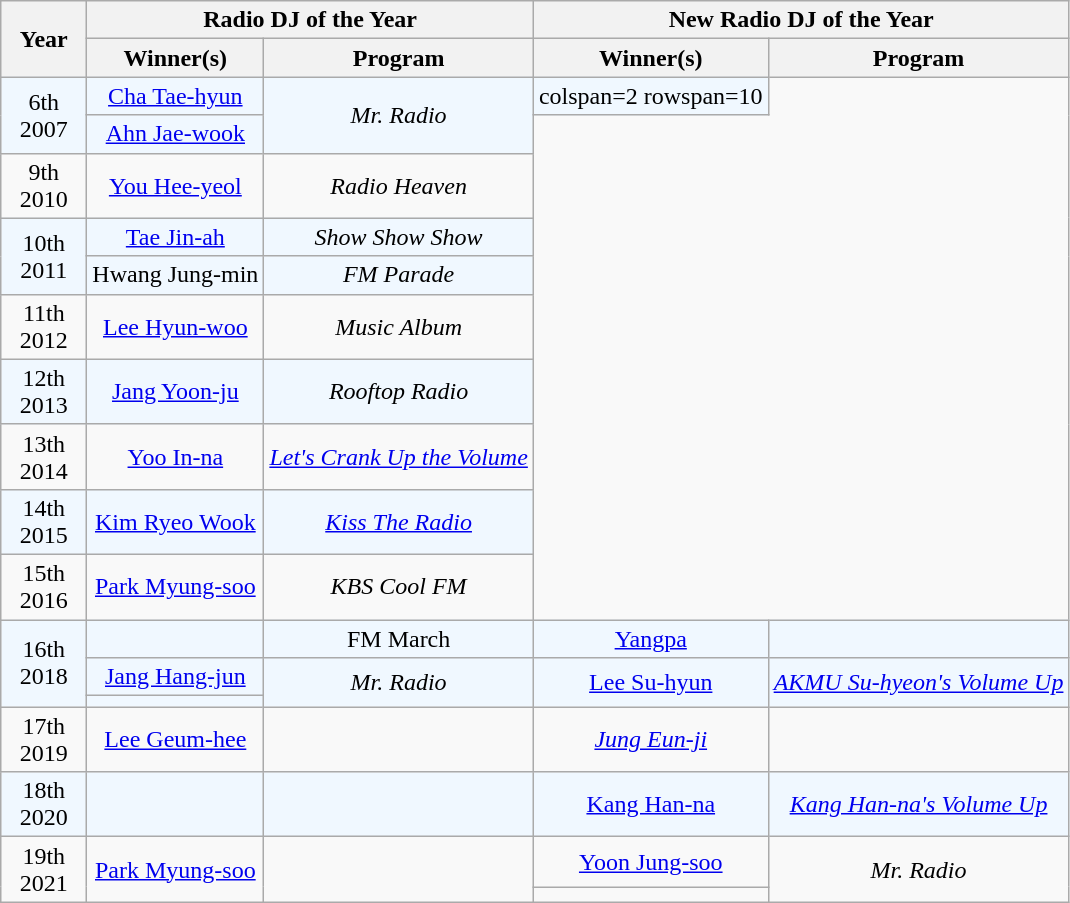<table class="wikitable" style=text-align:center>
<tr>
<th style="width:50px" rowspan=2>Year</th>
<th colspan=2 style="width:200px">Radio DJ of the Year</th>
<th colspan=2 style="width:200px">New Radio DJ of the Year</th>
</tr>
<tr>
<th>Winner(s)</th>
<th>Program</th>
<th>Winner(s)</th>
<th>Program</th>
</tr>
<tr style="background:#F0F8FF">
<td rowspan=2>6th<br> 2007</td>
<td><a href='#'>Cha Tae-hyun</a></td>
<td rowspan=2><em>Mr. Radio</em></td>
<td>colspan=2 rowspan=10 </td>
</tr>
<tr style="background:#F0F8FF">
<td><a href='#'>Ahn Jae-wook</a></td>
</tr>
<tr>
<td>9th<br> 2010</td>
<td><a href='#'>You Hee-yeol</a></td>
<td><em>Radio Heaven</em></td>
</tr>
<tr style="background:#F0F8FF">
<td rowspan=2>10th<br> 2011</td>
<td><a href='#'>Tae Jin-ah</a></td>
<td><em>Show Show Show</em></td>
</tr>
<tr style="background:#F0F8FF">
<td>Hwang Jung-min</td>
<td><em>FM Parade</em></td>
</tr>
<tr>
<td>11th<br> 2012</td>
<td><a href='#'>Lee Hyun-woo</a></td>
<td><em>Music Album</em></td>
</tr>
<tr style="background:#F0F8FF">
<td>12th<br> 2013</td>
<td><a href='#'>Jang Yoon-ju</a></td>
<td><em>Rooftop Radio</em></td>
</tr>
<tr>
<td>13th<br> 2014</td>
<td><a href='#'>Yoo In-na</a></td>
<td><em><a href='#'>Let's Crank Up the Volume</a></em></td>
</tr>
<tr style="background:#F0F8FF">
<td>14th<br> 2015</td>
<td><a href='#'>Kim Ryeo Wook</a></td>
<td><em><a href='#'>Kiss The Radio</a></em></td>
</tr>
<tr>
<td>15th<br> 2016</td>
<td><a href='#'>Park Myung-soo</a></td>
<td><em>KBS Cool FM</em></td>
</tr>
<tr style="background:#F0F8FF">
<td rowspan=3>16th<br> 2018<br></td>
<td></td>
<td>FM March</td>
<td><a href='#'>Yangpa</a></td>
<td><em></em></td>
</tr>
<tr style="background:#F0F8FF">
<td><a href='#'>Jang Hang-jun</a></td>
<td rowspan="2"><em>Mr. Radio</em></td>
<td rowspan=2><a href='#'>Lee Su-hyun</a></td>
<td rowspan=2><a href='#'><em>AKMU Su-hyeon's Volume Up</em></a></td>
</tr>
<tr style="background:#F0F8FF">
<td></td>
</tr>
<tr>
<td>17th<br>2019</td>
<td><a href='#'>Lee Geum-hee</a></td>
<td><em></em></td>
<td><em><a href='#'>Jung Eun-ji</a></em></td>
<td><em></em></td>
</tr>
<tr style="background:#F0F8FF">
<td>18th<br>2020</td>
<td></td>
<td><em></em></td>
<td><a href='#'>Kang Han-na</a></td>
<td><em><a href='#'>Kang Han-na's Volume Up</a></em></td>
</tr>
<tr>
<td rowspan=2>19th<br>2021</td>
<td rowspan=2><a href='#'>Park Myung-soo</a></td>
<td rowspan=2><em></em></td>
<td><a href='#'>Yoon Jung-soo</a></td>
<td rowspan=2><em>Mr. Radio</em></td>
</tr>
<tr>
<td></td>
</tr>
</table>
